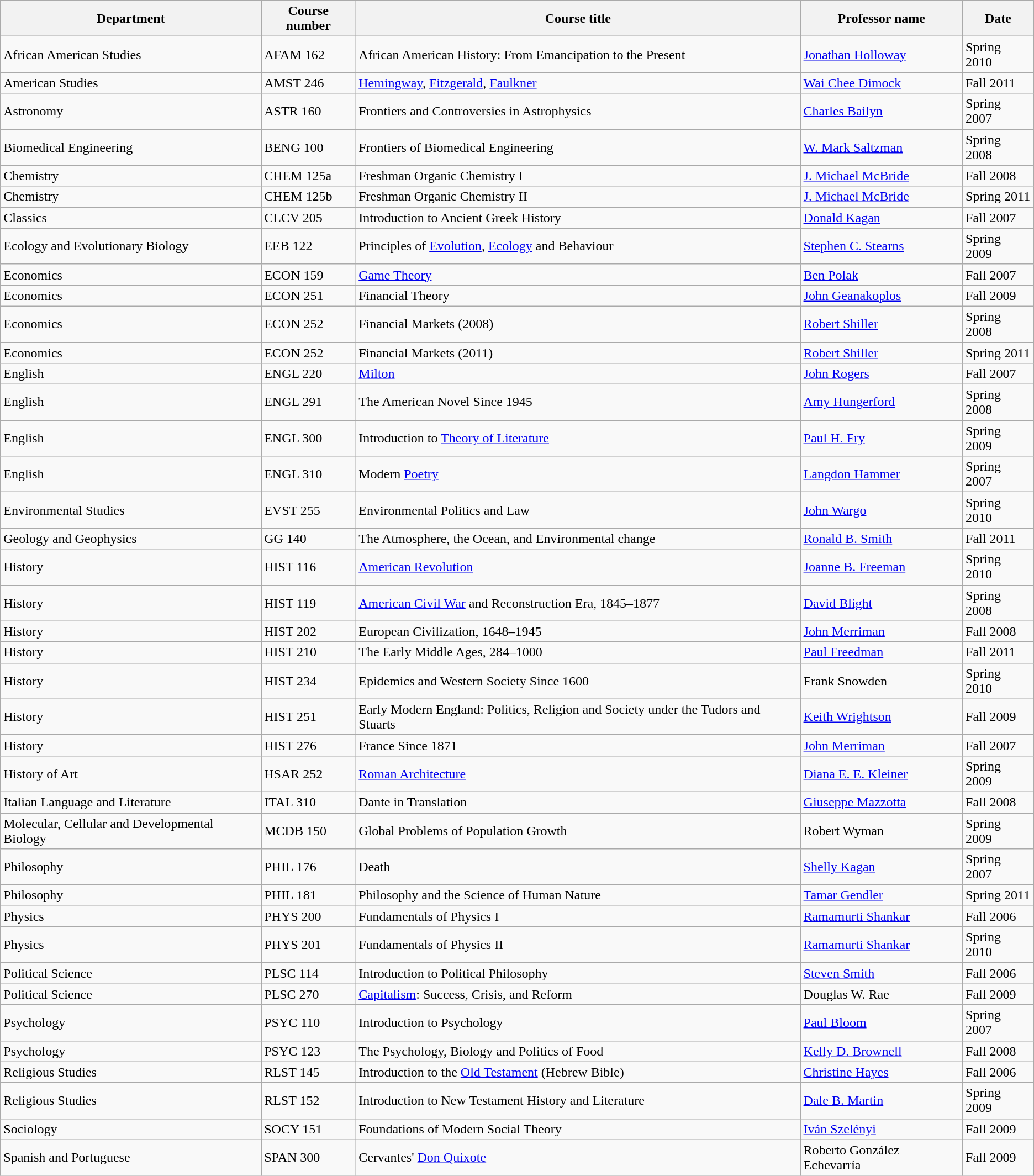<table class="wikitable sortable">
<tr>
<th>Department</th>
<th>Course number</th>
<th>Course title</th>
<th>Professor name</th>
<th>Date</th>
</tr>
<tr>
<td>African American Studies</td>
<td>AFAM 162</td>
<td>African American History: From Emancipation to the Present</td>
<td><a href='#'>Jonathan Holloway</a></td>
<td>Spring 2010</td>
</tr>
<tr>
<td>American Studies</td>
<td>AMST 246</td>
<td><a href='#'>Hemingway</a>, <a href='#'>Fitzgerald</a>, <a href='#'>Faulkner</a></td>
<td><a href='#'>Wai Chee Dimock</a></td>
<td>Fall 2011</td>
</tr>
<tr>
<td>Astronomy</td>
<td>ASTR 160</td>
<td>Frontiers and Controversies in Astrophysics</td>
<td><a href='#'>Charles Bailyn</a></td>
<td>Spring 2007</td>
</tr>
<tr>
<td>Biomedical Engineering</td>
<td>BENG 100</td>
<td>Frontiers of Biomedical Engineering</td>
<td><a href='#'>W. Mark Saltzman</a></td>
<td>Spring 2008</td>
</tr>
<tr>
<td>Chemistry</td>
<td>CHEM 125a</td>
<td>Freshman Organic Chemistry I</td>
<td><a href='#'>J. Michael McBride</a></td>
<td>Fall 2008</td>
</tr>
<tr>
<td>Chemistry</td>
<td>CHEM 125b</td>
<td>Freshman Organic Chemistry II</td>
<td><a href='#'>J. Michael McBride</a></td>
<td>Spring 2011</td>
</tr>
<tr>
<td>Classics</td>
<td>CLCV 205</td>
<td>Introduction to Ancient Greek History</td>
<td><a href='#'>Donald Kagan</a></td>
<td>Fall 2007</td>
</tr>
<tr>
<td>Ecology and Evolutionary Biology</td>
<td>EEB 122</td>
<td>Principles of <a href='#'>Evolution</a>, <a href='#'>Ecology</a> and Behaviour</td>
<td><a href='#'>Stephen C. Stearns</a></td>
<td>Spring 2009</td>
</tr>
<tr>
<td>Economics</td>
<td>ECON 159</td>
<td><a href='#'>Game Theory</a></td>
<td><a href='#'>Ben Polak</a></td>
<td>Fall 2007</td>
</tr>
<tr>
<td>Economics</td>
<td>ECON 251</td>
<td>Financial Theory</td>
<td><a href='#'>John Geanakoplos</a></td>
<td>Fall 2009</td>
</tr>
<tr>
<td>Economics</td>
<td>ECON 252</td>
<td>Financial Markets (2008)</td>
<td><a href='#'>Robert Shiller</a></td>
<td>Spring 2008</td>
</tr>
<tr>
<td>Economics</td>
<td>ECON 252</td>
<td>Financial Markets (2011)</td>
<td><a href='#'>Robert Shiller</a></td>
<td>Spring 2011</td>
</tr>
<tr>
<td>English</td>
<td>ENGL 220</td>
<td><a href='#'>Milton</a></td>
<td><a href='#'>John Rogers</a></td>
<td>Fall 2007</td>
</tr>
<tr>
<td>English</td>
<td>ENGL 291</td>
<td>The American Novel Since 1945</td>
<td><a href='#'>Amy Hungerford</a></td>
<td>Spring 2008</td>
</tr>
<tr>
<td>English</td>
<td>ENGL 300</td>
<td>Introduction to <a href='#'>Theory of Literature</a></td>
<td><a href='#'>Paul H. Fry</a></td>
<td>Spring 2009</td>
</tr>
<tr>
<td>English</td>
<td>ENGL 310</td>
<td>Modern <a href='#'>Poetry</a></td>
<td><a href='#'>Langdon Hammer</a></td>
<td>Spring 2007</td>
</tr>
<tr>
<td>Environmental Studies</td>
<td>EVST 255</td>
<td>Environmental Politics and Law</td>
<td><a href='#'>John Wargo</a></td>
<td>Spring 2010</td>
</tr>
<tr>
<td>Geology and Geophysics</td>
<td>GG 140</td>
<td>The Atmosphere, the Ocean, and Environmental change</td>
<td><a href='#'>Ronald B. Smith</a></td>
<td>Fall 2011</td>
</tr>
<tr>
<td>History</td>
<td>HIST 116</td>
<td><a href='#'>American Revolution</a></td>
<td><a href='#'>Joanne B. Freeman</a></td>
<td>Spring 2010</td>
</tr>
<tr>
<td>History</td>
<td>HIST 119</td>
<td><a href='#'>American Civil War</a> and Reconstruction Era, 1845–1877</td>
<td><a href='#'>David Blight</a></td>
<td>Spring 2008</td>
</tr>
<tr>
<td>History</td>
<td>HIST 202</td>
<td>European Civilization, 1648–1945</td>
<td><a href='#'>John Merriman</a></td>
<td>Fall 2008</td>
</tr>
<tr>
<td>History</td>
<td>HIST 210</td>
<td>The Early Middle Ages, 284–1000</td>
<td><a href='#'>Paul Freedman</a></td>
<td>Fall 2011</td>
</tr>
<tr>
<td>History</td>
<td>HIST 234</td>
<td>Epidemics and Western Society Since 1600</td>
<td>Frank Snowden</td>
<td>Spring 2010</td>
</tr>
<tr>
<td>History</td>
<td>HIST 251</td>
<td>Early Modern England: Politics, Religion and Society under the Tudors and Stuarts</td>
<td><a href='#'>Keith Wrightson</a></td>
<td>Fall 2009</td>
</tr>
<tr>
<td>History</td>
<td>HIST 276</td>
<td>France Since 1871</td>
<td><a href='#'>John Merriman</a></td>
<td>Fall 2007</td>
</tr>
<tr>
<td>History of Art</td>
<td>HSAR 252</td>
<td><a href='#'>Roman Architecture</a></td>
<td><a href='#'>Diana E. E. Kleiner</a></td>
<td>Spring 2009</td>
</tr>
<tr 5>
<td>Italian Language and Literature</td>
<td>ITAL 310</td>
<td>Dante in Translation</td>
<td><a href='#'>Giuseppe Mazzotta</a></td>
<td>Fall 2008</td>
</tr>
<tr>
<td>Molecular, Cellular and Developmental Biology</td>
<td>MCDB 150</td>
<td>Global Problems of Population Growth</td>
<td>Robert Wyman</td>
<td>Spring 2009</td>
</tr>
<tr>
<td>Philosophy</td>
<td>PHIL 176</td>
<td>Death</td>
<td><a href='#'>Shelly Kagan</a></td>
<td>Spring 2007</td>
</tr>
<tr>
<td>Philosophy</td>
<td>PHIL 181</td>
<td>Philosophy and the Science of Human Nature</td>
<td><a href='#'>Tamar Gendler</a></td>
<td>Spring 2011</td>
</tr>
<tr>
<td>Physics</td>
<td>PHYS 200</td>
<td>Fundamentals of Physics I</td>
<td><a href='#'>Ramamurti Shankar</a></td>
<td>Fall 2006</td>
</tr>
<tr>
<td>Physics</td>
<td>PHYS 201</td>
<td>Fundamentals of Physics II</td>
<td><a href='#'>Ramamurti Shankar</a></td>
<td>Spring 2010</td>
</tr>
<tr>
<td>Political Science</td>
<td>PLSC 114</td>
<td>Introduction to Political Philosophy</td>
<td><a href='#'>Steven Smith</a></td>
<td>Fall 2006</td>
</tr>
<tr>
<td>Political Science</td>
<td>PLSC 270</td>
<td><a href='#'>Capitalism</a>: Success, Crisis, and Reform</td>
<td>Douglas W. Rae</td>
<td>Fall 2009</td>
</tr>
<tr>
<td>Psychology</td>
<td>PSYC 110</td>
<td>Introduction to Psychology</td>
<td><a href='#'>Paul Bloom</a></td>
<td>Spring 2007</td>
</tr>
<tr>
<td>Psychology</td>
<td>PSYC 123</td>
<td>The Psychology, Biology and Politics of Food</td>
<td><a href='#'>Kelly D. Brownell</a></td>
<td>Fall 2008</td>
</tr>
<tr>
<td>Religious Studies</td>
<td>RLST 145</td>
<td>Introduction to the <a href='#'>Old Testament</a> (Hebrew Bible)</td>
<td><a href='#'>Christine Hayes</a></td>
<td>Fall 2006</td>
</tr>
<tr>
<td>Religious Studies</td>
<td>RLST 152</td>
<td>Introduction to New Testament History and Literature</td>
<td><a href='#'>Dale B. Martin</a></td>
<td>Spring 2009</td>
</tr>
<tr>
<td>Sociology</td>
<td>SOCY 151</td>
<td>Foundations of Modern Social Theory</td>
<td><a href='#'>Iván Szelényi</a></td>
<td>Fall 2009</td>
</tr>
<tr>
<td>Spanish and Portuguese</td>
<td>SPAN 300</td>
<td>Cervantes' <a href='#'>Don Quixote</a></td>
<td>Roberto González Echevarría</td>
<td>Fall 2009</td>
</tr>
</table>
